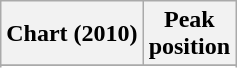<table class="wikitable sortable plainrowheaders" style="text-align:center">
<tr>
<th scope="col">Chart (2010)</th>
<th scope="col">Peak<br>position</th>
</tr>
<tr>
</tr>
<tr>
</tr>
<tr>
</tr>
<tr>
</tr>
<tr>
</tr>
<tr>
</tr>
<tr>
</tr>
</table>
